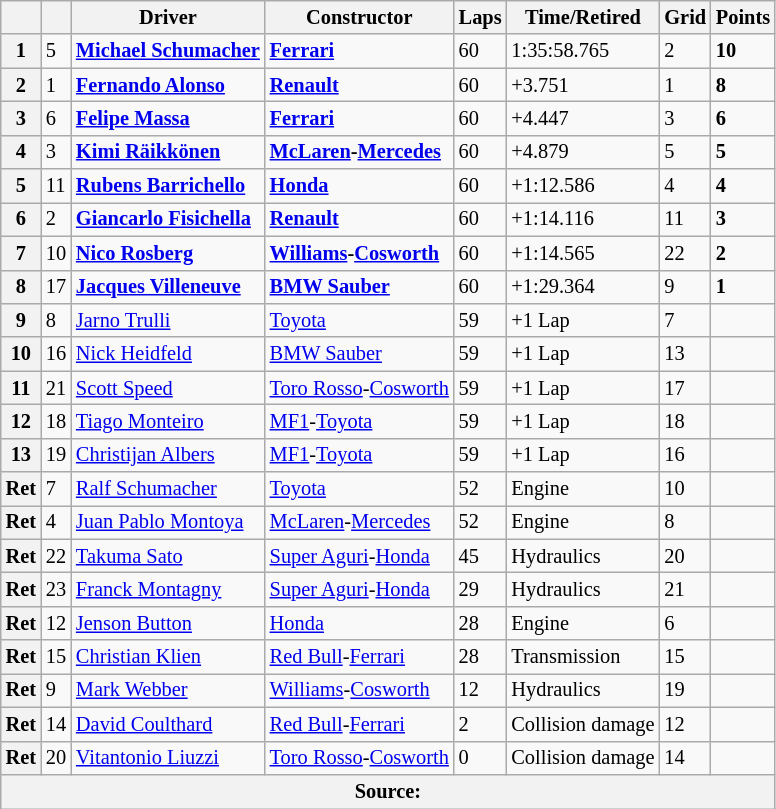<table class="wikitable" style="font-size:85%;">
<tr>
<th></th>
<th></th>
<th>Driver</th>
<th>Constructor</th>
<th>Laps</th>
<th>Time/Retired</th>
<th>Grid</th>
<th>Points</th>
</tr>
<tr>
<th>1</th>
<td>5</td>
<td> <strong><a href='#'>Michael Schumacher</a></strong></td>
<td><strong><a href='#'>Ferrari</a></strong></td>
<td>60</td>
<td>1:35:58.765</td>
<td>2</td>
<td><strong>10</strong></td>
</tr>
<tr>
<th>2</th>
<td>1</td>
<td> <strong><a href='#'>Fernando Alonso</a></strong></td>
<td><strong><a href='#'>Renault</a></strong></td>
<td>60</td>
<td>+3.751</td>
<td>1</td>
<td><strong>8</strong></td>
</tr>
<tr>
<th>3</th>
<td>6</td>
<td> <strong><a href='#'>Felipe Massa</a></strong></td>
<td><strong><a href='#'>Ferrari</a></strong></td>
<td>60</td>
<td>+4.447</td>
<td>3</td>
<td><strong>6</strong></td>
</tr>
<tr>
<th>4</th>
<td>3</td>
<td> <strong><a href='#'>Kimi Räikkönen</a></strong></td>
<td><strong><a href='#'>McLaren</a>-<a href='#'>Mercedes</a></strong></td>
<td>60</td>
<td>+4.879</td>
<td>5</td>
<td><strong>5</strong></td>
</tr>
<tr>
<th>5</th>
<td>11</td>
<td> <strong><a href='#'>Rubens Barrichello</a></strong></td>
<td><strong><a href='#'>Honda</a></strong></td>
<td>60</td>
<td>+1:12.586</td>
<td>4</td>
<td><strong>4</strong></td>
</tr>
<tr>
<th>6</th>
<td>2</td>
<td> <strong><a href='#'>Giancarlo Fisichella</a></strong></td>
<td><strong><a href='#'>Renault</a></strong></td>
<td>60</td>
<td>+1:14.116</td>
<td>11</td>
<td><strong>3</strong></td>
</tr>
<tr>
<th>7</th>
<td>10</td>
<td> <strong><a href='#'>Nico Rosberg</a></strong></td>
<td><strong><a href='#'>Williams</a>-<a href='#'>Cosworth</a></strong></td>
<td>60</td>
<td>+1:14.565</td>
<td>22</td>
<td><strong>2</strong></td>
</tr>
<tr>
<th>8</th>
<td>17</td>
<td> <strong><a href='#'>Jacques Villeneuve</a></strong></td>
<td><strong><a href='#'>BMW Sauber</a></strong></td>
<td>60</td>
<td>+1:29.364</td>
<td>9</td>
<td><strong>1</strong></td>
</tr>
<tr>
<th>9</th>
<td>8</td>
<td> <a href='#'>Jarno Trulli</a></td>
<td><a href='#'>Toyota</a></td>
<td>59</td>
<td>+1 Lap</td>
<td>7</td>
<td></td>
</tr>
<tr>
<th>10</th>
<td>16</td>
<td> <a href='#'>Nick Heidfeld</a></td>
<td><a href='#'>BMW Sauber</a></td>
<td>59</td>
<td>+1 Lap</td>
<td>13</td>
<td></td>
</tr>
<tr>
<th>11</th>
<td>21</td>
<td> <a href='#'>Scott Speed</a></td>
<td><a href='#'>Toro Rosso</a>-<a href='#'>Cosworth</a></td>
<td>59</td>
<td>+1 Lap</td>
<td>17</td>
<td></td>
</tr>
<tr>
<th>12</th>
<td>18</td>
<td> <a href='#'>Tiago Monteiro</a></td>
<td><a href='#'>MF1</a>-<a href='#'>Toyota</a></td>
<td>59</td>
<td>+1 Lap</td>
<td>18</td>
<td></td>
</tr>
<tr>
<th>13</th>
<td>19</td>
<td> <a href='#'>Christijan Albers</a></td>
<td><a href='#'>MF1</a>-<a href='#'>Toyota</a></td>
<td>59</td>
<td>+1 Lap</td>
<td>16</td>
<td></td>
</tr>
<tr>
<th>Ret</th>
<td>7</td>
<td> <a href='#'>Ralf Schumacher</a></td>
<td><a href='#'>Toyota</a></td>
<td>52</td>
<td>Engine</td>
<td>10</td>
<td></td>
</tr>
<tr>
<th>Ret</th>
<td>4</td>
<td> <a href='#'>Juan Pablo Montoya</a></td>
<td><a href='#'>McLaren</a>-<a href='#'>Mercedes</a></td>
<td>52</td>
<td>Engine</td>
<td>8</td>
<td></td>
</tr>
<tr>
<th>Ret</th>
<td>22</td>
<td> <a href='#'>Takuma Sato</a></td>
<td><a href='#'>Super Aguri</a>-<a href='#'>Honda</a></td>
<td>45</td>
<td>Hydraulics</td>
<td>20</td>
<td></td>
</tr>
<tr>
<th>Ret</th>
<td>23</td>
<td> <a href='#'>Franck Montagny</a></td>
<td><a href='#'>Super Aguri</a>-<a href='#'>Honda</a></td>
<td>29</td>
<td>Hydraulics</td>
<td>21</td>
<td></td>
</tr>
<tr>
<th>Ret</th>
<td>12</td>
<td> <a href='#'>Jenson Button</a></td>
<td><a href='#'>Honda</a></td>
<td>28</td>
<td>Engine</td>
<td>6</td>
<td></td>
</tr>
<tr>
<th>Ret</th>
<td>15</td>
<td> <a href='#'>Christian Klien</a></td>
<td><a href='#'>Red Bull</a>-<a href='#'>Ferrari</a></td>
<td>28</td>
<td>Transmission</td>
<td>15</td>
<td></td>
</tr>
<tr>
<th>Ret</th>
<td>9</td>
<td> <a href='#'>Mark Webber</a></td>
<td><a href='#'>Williams</a>-<a href='#'>Cosworth</a></td>
<td>12</td>
<td>Hydraulics</td>
<td>19</td>
<td></td>
</tr>
<tr>
<th>Ret</th>
<td>14</td>
<td> <a href='#'>David Coulthard</a></td>
<td><a href='#'>Red Bull</a>-<a href='#'>Ferrari</a></td>
<td>2</td>
<td>Collision damage</td>
<td>12</td>
<td></td>
</tr>
<tr>
<th>Ret</th>
<td>20</td>
<td> <a href='#'>Vitantonio Liuzzi</a></td>
<td><a href='#'>Toro Rosso</a>-<a href='#'>Cosworth</a></td>
<td>0</td>
<td>Collision damage</td>
<td>14</td>
<td></td>
</tr>
<tr>
<th colspan="8">Source:</th>
</tr>
</table>
